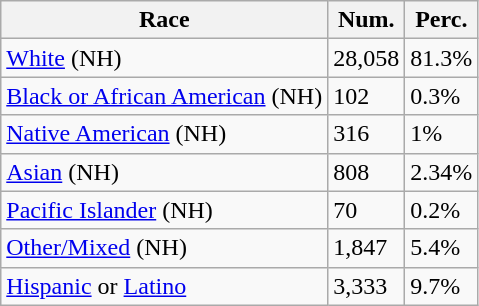<table class="wikitable">
<tr>
<th>Race</th>
<th>Num.</th>
<th>Perc.</th>
</tr>
<tr>
<td><a href='#'>White</a> (NH)</td>
<td>28,058</td>
<td>81.3%</td>
</tr>
<tr>
<td><a href='#'>Black or African American</a> (NH)</td>
<td>102</td>
<td>0.3%</td>
</tr>
<tr>
<td><a href='#'>Native American</a> (NH)</td>
<td>316</td>
<td>1%</td>
</tr>
<tr>
<td><a href='#'>Asian</a> (NH)</td>
<td>808</td>
<td>2.34%</td>
</tr>
<tr>
<td><a href='#'>Pacific Islander</a> (NH)</td>
<td>70</td>
<td>0.2%</td>
</tr>
<tr>
<td><a href='#'>Other/Mixed</a> (NH)</td>
<td>1,847</td>
<td>5.4%</td>
</tr>
<tr>
<td><a href='#'>Hispanic</a> or <a href='#'>Latino</a></td>
<td>3,333</td>
<td>9.7%</td>
</tr>
</table>
